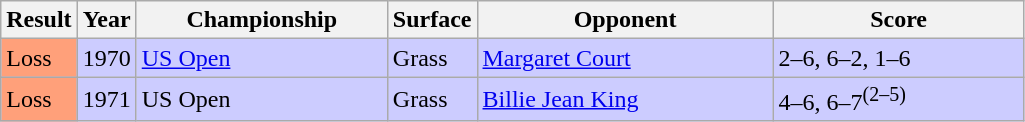<table class="sortable wikitable">
<tr>
<th style="width:40px">Result</th>
<th style="width:30px">Year</th>
<th style="width:160px">Championship</th>
<th style="width:50px">Surface</th>
<th style="width:190px">Opponent</th>
<th style="width:160px" class="unsortable">Score</th>
</tr>
<tr style="background:#ccf;">
<td style="background:#ffa07a;">Loss</td>
<td>1970</td>
<td><a href='#'>US Open</a></td>
<td>Grass</td>
<td>  <a href='#'>Margaret Court</a></td>
<td>2–6, 6–2, 1–6</td>
</tr>
<tr style="background:#ccf;">
<td style="background:#ffa07a;">Loss</td>
<td>1971</td>
<td>US Open</td>
<td>Grass</td>
<td> <a href='#'>Billie Jean King</a></td>
<td>4–6, 6–7<sup>(2–5)</sup></td>
</tr>
</table>
